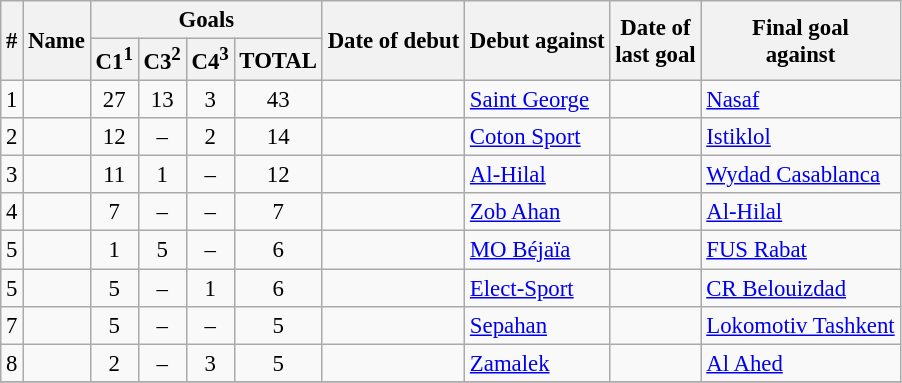<table class="wikitable plainrowheaders sortable" style="text-align:center;font-size:95%">
<tr>
<th rowspan=2>#</th>
<th rowspan=2>Name</th>
<th colspan=4>Goals</th>
<th rowspan=2>Date of debut</th>
<th rowspan=2>Debut against</th>
<th rowspan=2>Date of<br>last goal</th>
<th rowspan=2>Final goal<br>against</th>
</tr>
<tr>
<th>C1<sup>1</sup><br></th>
<th>C3<sup>2</sup><br></th>
<th>C4<sup>3</sup><br></th>
<th>TOTAL</th>
</tr>
<tr>
<td>1</td>
<td scope="row" align="left"><strong></strong></td>
<td>27</td>
<td>13</td>
<td>3</td>
<td>43</td>
<td></td>
<td align="left"> <a href='#'>Saint George</a></td>
<td></td>
<td align="left"> <a href='#'>Nasaf</a></td>
</tr>
<tr>
<td>2</td>
<td scope="row" align="left"><strong></strong></td>
<td>12</td>
<td>–</td>
<td>2</td>
<td>14</td>
<td></td>
<td align="left"> <a href='#'>Coton Sport</a></td>
<td></td>
<td align="left"> <a href='#'>Istiklol</a></td>
</tr>
<tr>
<td>3</td>
<td scope="row" align="left"></td>
<td>11</td>
<td>1</td>
<td>–</td>
<td>12</td>
<td></td>
<td align="left"> <a href='#'>Al-Hilal</a></td>
<td></td>
<td align="left"> <a href='#'>Wydad Casablanca</a></td>
</tr>
<tr>
<td>4</td>
<td scope="row" align="left"></td>
<td>7</td>
<td>–</td>
<td>–</td>
<td>7</td>
<td></td>
<td align="left"> <a href='#'>Zob Ahan</a></td>
<td></td>
<td align="left"> <a href='#'>Al-Hilal</a></td>
</tr>
<tr>
<td>5</td>
<td scope="row" align="left"></td>
<td>1</td>
<td>5</td>
<td>–</td>
<td>6</td>
<td></td>
<td align="left"> <a href='#'>MO Béjaïa</a></td>
<td></td>
<td align="left"> <a href='#'>FUS Rabat</a></td>
</tr>
<tr>
<td>5</td>
<td scope="row" align="left"></td>
<td>5</td>
<td>–</td>
<td>1</td>
<td>6</td>
<td></td>
<td align="left"> <a href='#'>Elect-Sport</a></td>
<td></td>
<td align="left"> <a href='#'>CR Belouizdad</a></td>
</tr>
<tr>
<td>7</td>
<td scope="row" align="left"></td>
<td>5</td>
<td>–</td>
<td>–</td>
<td>5</td>
<td></td>
<td align="left"> <a href='#'>Sepahan</a></td>
<td></td>
<td align="left"> <a href='#'>Lokomotiv Tashkent</a></td>
</tr>
<tr>
<td>8</td>
<td scope="row" align="left"><strong></strong></td>
<td>2</td>
<td>–</td>
<td>3</td>
<td>5</td>
<td></td>
<td align="left"> <a href='#'>Zamalek</a></td>
<td></td>
<td align="left"> <a href='#'>Al Ahed</a></td>
</tr>
<tr>
</tr>
</table>
